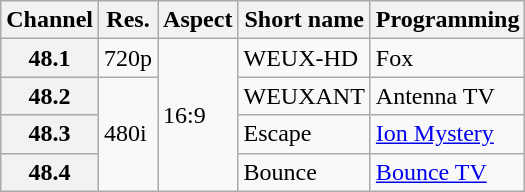<table class="wikitable">
<tr>
<th scope="col">Channel</th>
<th scope="col">Res.</th>
<th scope="col">Aspect</th>
<th scope="col">Short name</th>
<th scope="col">Programming</th>
</tr>
<tr>
<th scope="row">48.1</th>
<td>720p</td>
<td rowspan=4>16:9</td>
<td>WEUX-HD</td>
<td>Fox</td>
</tr>
<tr>
<th scope="row">48.2</th>
<td rowspan=3>480i</td>
<td>WEUXANT</td>
<td>Antenna TV</td>
</tr>
<tr>
<th scope="row">48.3</th>
<td>Escape</td>
<td><a href='#'>Ion Mystery</a></td>
</tr>
<tr>
<th scope="row">48.4</th>
<td>Bounce</td>
<td><a href='#'>Bounce TV</a></td>
</tr>
</table>
